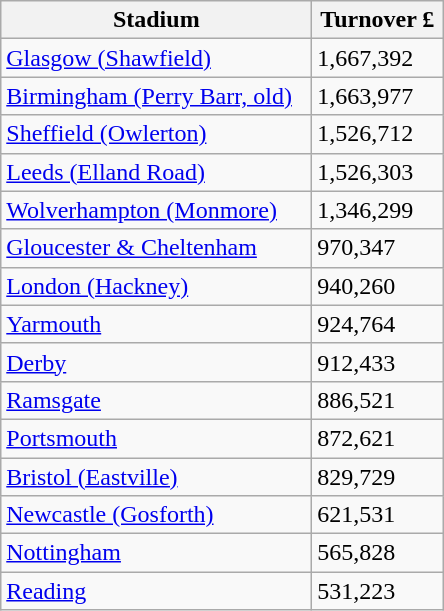<table class="wikitable">
<tr>
<th width=200>Stadium</th>
<th width=80>Turnover £</th>
</tr>
<tr>
<td><a href='#'>Glasgow (Shawfield)</a></td>
<td>1,667,392</td>
</tr>
<tr>
<td><a href='#'>Birmingham (Perry Barr, old)</a></td>
<td>1,663,977</td>
</tr>
<tr>
<td><a href='#'>Sheffield (Owlerton)</a></td>
<td>1,526,712</td>
</tr>
<tr>
<td><a href='#'>Leeds (Elland Road)</a></td>
<td>1,526,303</td>
</tr>
<tr>
<td><a href='#'>Wolverhampton (Monmore)</a></td>
<td>1,346,299</td>
</tr>
<tr>
<td><a href='#'>Gloucester & Cheltenham</a></td>
<td>970,347</td>
</tr>
<tr>
<td><a href='#'>London (Hackney)</a></td>
<td>940,260</td>
</tr>
<tr>
<td><a href='#'>Yarmouth</a></td>
<td>924,764</td>
</tr>
<tr>
<td><a href='#'>Derby</a></td>
<td>912,433</td>
</tr>
<tr>
<td><a href='#'>Ramsgate</a></td>
<td>886,521</td>
</tr>
<tr>
<td><a href='#'>Portsmouth</a></td>
<td>872,621</td>
</tr>
<tr>
<td><a href='#'>Bristol (Eastville)</a></td>
<td>829,729</td>
</tr>
<tr>
<td><a href='#'>Newcastle (Gosforth)</a></td>
<td>621,531</td>
</tr>
<tr>
<td><a href='#'>Nottingham</a></td>
<td>565,828</td>
</tr>
<tr>
<td><a href='#'>Reading</a></td>
<td>531,223</td>
</tr>
</table>
